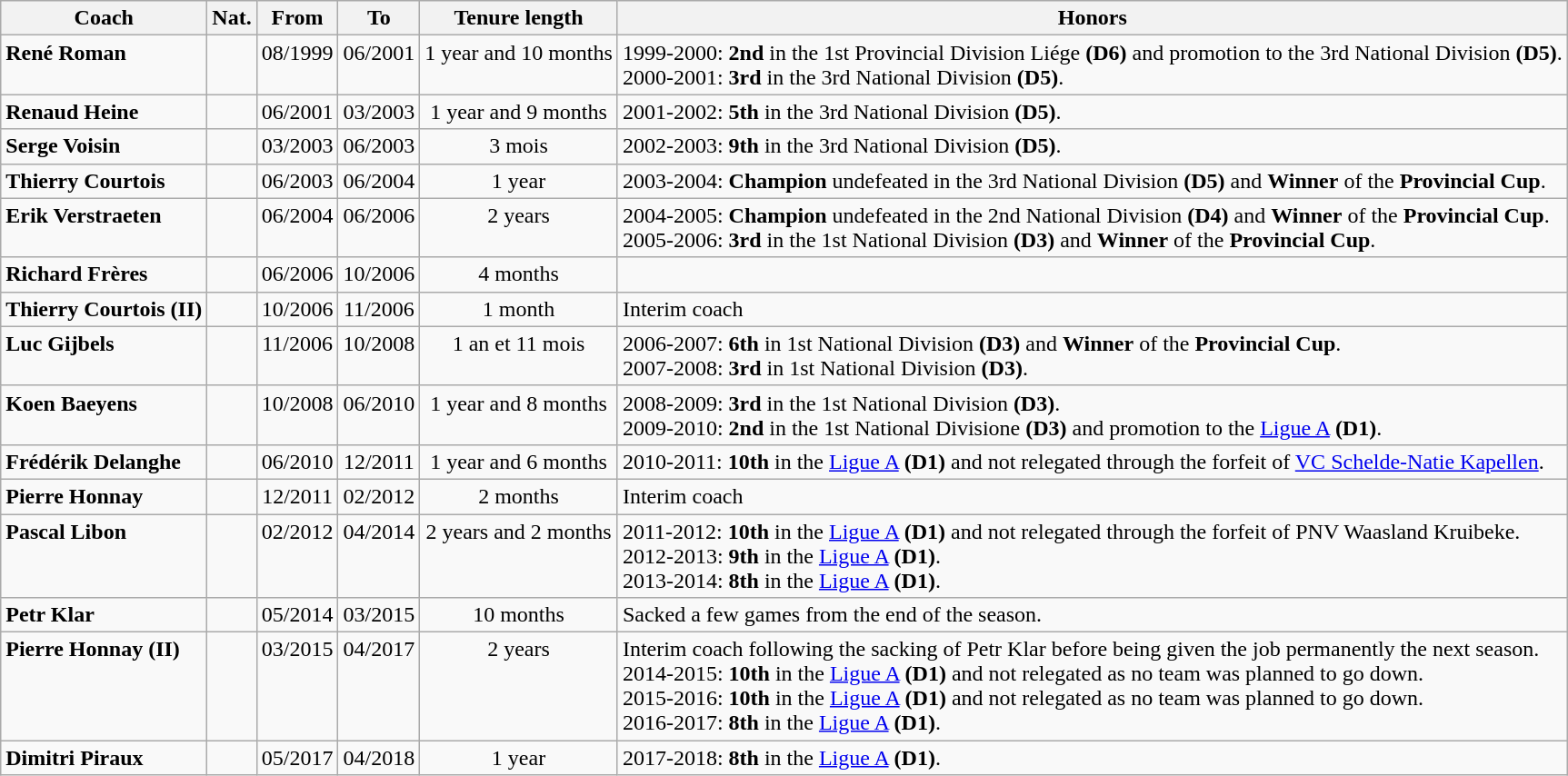<table class="wikitable" width:80%;">
<tr>
<th scope=col>Coach</th>
<th scope=col>Nat.</th>
<th scope=col>From</th>
<th scope=col>To</th>
<th scope=col>Tenure length</th>
<th scope=col>Honors</th>
</tr>
<tr>
<td valign="top"><strong>René Roman</strong></td>
<td valign="top" align="center"></td>
<td valign="top" align="center">08/1999</td>
<td valign="top" align="center">06/2001</td>
<td valign="top" align="center">1 year and 10 months</td>
<td>1999-2000: <strong>2nd</strong> in the 1st Provincial  Division Liége <strong>(D6)</strong> and promotion to the 3rd National Division <strong>(D5)</strong>.<br> 2000-2001: <strong>3rd</strong> in the 3rd National Division <strong>(D5)</strong>.</td>
</tr>
<tr>
<td valign="top"><strong>Renaud Heine</strong></td>
<td valign="top" align="center"></td>
<td valign="top" align="center">06/2001</td>
<td valign="top" align="center">03/2003</td>
<td valign="top" align="center">1 year and 9 months</td>
<td>2001-2002: <strong>5th</strong> in the 3rd National Division <strong>(D5)</strong>.</td>
</tr>
<tr>
<td valign="top"><strong>Serge Voisin</strong></td>
<td valign="top" align="center"></td>
<td valign="top" align="center">03/2003</td>
<td valign="top" align="center">06/2003</td>
<td valign="top" align="center">3 mois</td>
<td>2002-2003: <strong>9th</strong> in the 3rd National Division <strong>(D5)</strong>.</td>
</tr>
<tr>
<td valign="top"><strong>Thierry Courtois</strong></td>
<td valign="top" align="center"></td>
<td valign="top" align="center">06/2003</td>
<td valign="top" align="center">06/2004</td>
<td valign="top" align="center">1 year</td>
<td>2003-2004: <strong>Champion</strong> undefeated in the 3rd National Division <strong>(D5)</strong> and <strong>Winner</strong> of the <strong>Provincial Cup</strong>.</td>
</tr>
<tr>
<td valign="top"><strong>Erik Verstraeten</strong></td>
<td valign="top" align="center"></td>
<td valign="top" align="center">06/2004</td>
<td valign="top" align="center">06/2006</td>
<td valign="top" align="center">2 years</td>
<td>2004-2005: <strong>Champion</strong> undefeated in the 2nd National Division <strong>(D4)</strong> and <strong>Winner</strong> of the <strong>Provincial Cup</strong>.<br> 2005-2006: <strong>3rd</strong> in the 1st National Division <strong>(D3)</strong> and <strong>Winner</strong> of the <strong>Provincial Cup</strong>.</td>
</tr>
<tr>
<td valign="top"><strong>Richard Frères</strong></td>
<td valign="top" align="center"></td>
<td valign="top" align="center">06/2006</td>
<td valign="top" align="center">10/2006</td>
<td valign="top" align="center">4 months</td>
<td></td>
</tr>
<tr>
<td valign="top"><strong>Thierry Courtois (II)</strong></td>
<td valign="top" align="center"></td>
<td valign="top" align="center">10/2006</td>
<td valign="top" align="center">11/2006</td>
<td valign="top" align="center">1 month</td>
<td>Interim coach</td>
</tr>
<tr>
<td valign="top"><strong>Luc Gijbels</strong></td>
<td valign="top" align="center"></td>
<td valign="top" align="center">11/2006</td>
<td valign="top" align="center">10/2008</td>
<td valign="top" align="center">1 an et 11 mois</td>
<td>2006-2007: <strong>6th</strong> in 1st National Division <strong>(D3)</strong> and <strong>Winner</strong> of the <strong>Provincial Cup</strong>. <br>2007-2008: <strong>3rd</strong> in 1st National Division <strong>(D3)</strong>.</td>
</tr>
<tr>
<td valign="top"><strong>Koen Baeyens</strong></td>
<td valign="top" align="center"></td>
<td valign="top" align="center">10/2008</td>
<td valign="top" align="center">06/2010</td>
<td valign="top" align="center">1 year and 8 months</td>
<td>2008-2009: <strong>3rd</strong> in the 1st National Division <strong>(D3)</strong>. <br>2009-2010: <strong>2nd</strong> in the 1st National Divisione <strong>(D3)</strong> and promotion to the <a href='#'>Ligue A</a> <strong>(D1)</strong>.</td>
</tr>
<tr>
<td valign="top"><strong>Frédérik Delanghe</strong></td>
<td valign="top" align="center"></td>
<td valign="top" align="center">06/2010</td>
<td valign="top" align="center">12/2011</td>
<td valign="top" align="center">1 year and 6 months</td>
<td>2010-2011: <strong>10th</strong> in the <a href='#'>Ligue A</a> <strong>(D1)</strong> and not relegated through the forfeit of <a href='#'>VC Schelde-Natie Kapellen</a>.</td>
</tr>
<tr>
<td valign="top"><strong>Pierre Honnay</strong></td>
<td valign="top" align="center"></td>
<td valign="top" align="center">12/2011</td>
<td valign="top" align="center">02/2012</td>
<td valign="top" align="center">2 months</td>
<td>Interim coach</td>
</tr>
<tr>
<td valign="top"><strong>Pascal Libon</strong></td>
<td valign="top" align="center"></td>
<td valign="top" align="center">02/2012</td>
<td valign="top" align="center">04/2014</td>
<td valign="top" align="center">2 years and 2 months</td>
<td>2011-2012: <strong>10th</strong> in the <a href='#'>Ligue A</a> <strong>(D1)</strong> and not relegated through the forfeit of PNV Waasland Kruibeke.<br>2012-2013: <strong>9th</strong> in the <a href='#'>Ligue A</a> <strong>(D1)</strong>.<br>2013-2014: <strong>8th</strong> in the <a href='#'>Ligue A</a> <strong>(D1)</strong>.</td>
</tr>
<tr>
<td valign="top"><strong>Petr Klar</strong></td>
<td valign="top" align="center"></td>
<td valign="top" align="center">05/2014</td>
<td valign="top" align="center">03/2015</td>
<td valign="top" align="center">10 months</td>
<td>Sacked a few games from the end of the season.</td>
</tr>
<tr>
<td valign="top"><strong>Pierre Honnay (II)</strong></td>
<td valign="top" align="center"></td>
<td valign="top" align="center">03/2015</td>
<td valign="top" align="center">04/2017</td>
<td valign="top" align="center">2 years</td>
<td>Interim coach following the sacking of Petr Klar before being given the job permanently the next season.  <br> 2014-2015: <strong>10th</strong> in the <a href='#'>Ligue A</a> <strong>(D1)</strong> and not relegated as no team was planned to go down. <br> 2015-2016: <strong>10th</strong> in the <a href='#'>Ligue A</a> <strong>(D1)</strong> and not relegated as no team was planned to go down.<br>2016-2017: <strong>8th</strong> in the <a href='#'>Ligue A</a> <strong>(D1)</strong>.</td>
</tr>
<tr>
<td valign="top"><strong>Dimitri Piraux</strong></td>
<td valign="top" align="center"></td>
<td valign="top" align="center">05/2017</td>
<td valign="top" align="center">04/2018</td>
<td valign="top" align="center">1 year</td>
<td>2017-2018: <strong>8th</strong> in the <a href='#'>Ligue A</a> <strong>(D1)</strong>.</td>
</tr>
</table>
